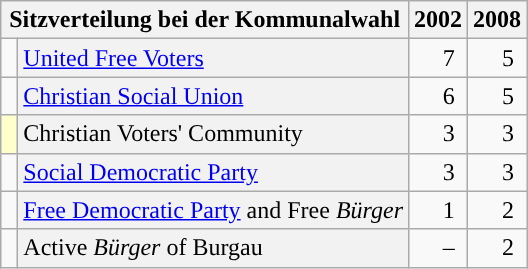<table class="wikitable">
<tr>
<th scope="col" colspan="2">Sitzverteilung bei der Kommunalwahl</th>
<th scope="col">2002</th>
<th scope="col">2008</th>
</tr>
<tr>
<td style="background: "></td>
<th scope="row" style="text-align: left; font-weight: normal;"><a href='#'>United Free Voters</a></th>
<td style="text-align: right; padding-right: 0.5em;">7</td>
<td style="text-align: right; padding-right: 0.5em;">5</td>
</tr>
<tr>
<td style="background: "></td>
<th scope="row" style="text-align: left; font-weight: normal;"><a href='#'>Christian Social Union</a></th>
<td style="text-align: right; padding-right: 0.5em;">6</td>
<td style="text-align: right; padding-right: 0.5em;">5</td>
</tr>
<tr>
<td style="background: #ffc; width: 0.25em;"></td>
<th scope="row" style="text-align: left; font-weight: normal;">Christian Voters' Community</th>
<td style="text-align: right; padding-right: 0.5em;">3</td>
<td style="text-align: right; padding-right: 0.5em;">3</td>
</tr>
<tr>
<td style="background: "></td>
<th scope="row" style="text-align: left; font-weight: normal;"><a href='#'>Social Democratic Party</a></th>
<td style="text-align: right; padding-right: 0.5em;">3</td>
<td style="text-align: right; padding-right: 0.5em;">3</td>
</tr>
<tr>
<td></td>
<th scope="row" style="text-align: left; font-weight: normal;"><a href='#'>Free Democratic Party</a> and Free <em>Bürger</em></th>
<td style="text-align: right; padding-right: 0.5em;">1</td>
<td style="text-align: right; padding-right: 0.5em;">2</td>
</tr>
<tr>
<td style="background: "></td>
<th scope="row" style="text-align: left; font-weight: normal;">Active <em>Bürger</em> of Burgau</th>
<td style="text-align: right; padding-right: 0.5em;">–</td>
<td style="text-align: right; padding-right: 0.5em;">2</td>
</tr>
</table>
